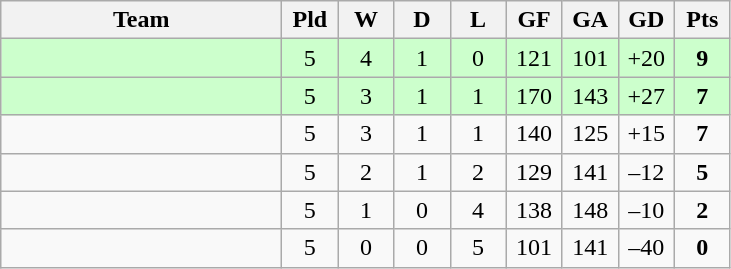<table class="wikitable" style="text-align: center;">
<tr>
<th width="180">Team</th>
<th width="30">Pld</th>
<th width="30">W</th>
<th width="30">D</th>
<th width="30">L</th>
<th width="30">GF</th>
<th width="30">GA</th>
<th width="30">GD</th>
<th width="30">Pts</th>
</tr>
<tr bgcolor=#CCFFCC>
<td align="left"></td>
<td>5</td>
<td>4</td>
<td>1</td>
<td>0</td>
<td>121</td>
<td>101</td>
<td>+20</td>
<td><strong>9</strong></td>
</tr>
<tr bgcolor=#CCFFCC>
<td align="left"></td>
<td>5</td>
<td>3</td>
<td>1</td>
<td>1</td>
<td>170</td>
<td>143</td>
<td>+27</td>
<td><strong>7</strong></td>
</tr>
<tr>
<td align="left"></td>
<td>5</td>
<td>3</td>
<td>1</td>
<td>1</td>
<td>140</td>
<td>125</td>
<td>+15</td>
<td><strong>7</strong></td>
</tr>
<tr>
<td align="left"></td>
<td>5</td>
<td>2</td>
<td>1</td>
<td>2</td>
<td>129</td>
<td>141</td>
<td>–12</td>
<td><strong>5</strong></td>
</tr>
<tr>
<td align="left"></td>
<td>5</td>
<td>1</td>
<td>0</td>
<td>4</td>
<td>138</td>
<td>148</td>
<td>–10</td>
<td><strong>2</strong></td>
</tr>
<tr>
<td align="left"></td>
<td>5</td>
<td>0</td>
<td>0</td>
<td>5</td>
<td>101</td>
<td>141</td>
<td>–40</td>
<td><strong>0</strong></td>
</tr>
</table>
